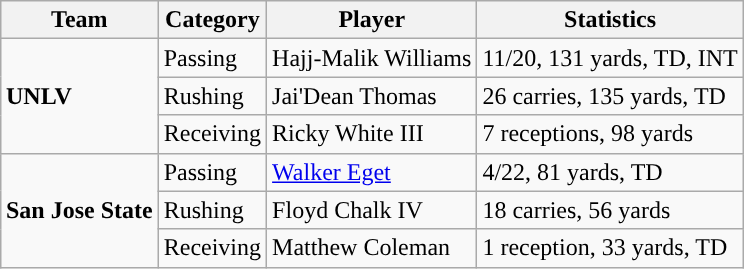<table class="wikitable" style="float: right;">
<tr>
<th>Team</th>
<th>Category</th>
<th>Player</th>
<th>Statistics</th>
</tr>
<tr>
<td rowspan=3><strong>UNLV</strong></td>
<td>Passing</td>
<td>Hajj-Malik Williams</td>
<td>11/20, 131 yards, TD, INT</td>
</tr>
<tr>
<td>Rushing</td>
<td>Jai'Dean Thomas</td>
<td>26 carries, 135 yards, TD</td>
</tr>
<tr>
<td>Receiving</td>
<td>Ricky White III</td>
<td>7 receptions, 98 yards</td>
</tr>
<tr>
<td rowspan=3><strong>San Jose State</strong></td>
<td>Passing</td>
<td><a href='#'>Walker Eget</a></td>
<td>4/22, 81 yards, TD</td>
</tr>
<tr>
<td>Rushing</td>
<td>Floyd Chalk IV</td>
<td>18 carries, 56 yards</td>
</tr>
<tr>
<td>Receiving</td>
<td>Matthew Coleman</td>
<td>1 reception, 33 yards, TD</td>
</tr>
</table>
